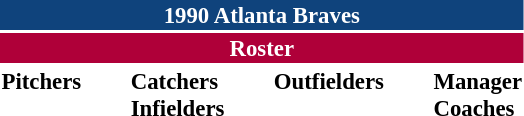<table class="toccolours" style="font-size: 95%;">
<tr>
<th colspan="10" style="background-color: #0f437c; color: #FFFFFF; text-align: center;">1990 Atlanta Braves</th>
</tr>
<tr>
<td colspan="10" style="background-color:#af0039; color: white; text-align: center;"><strong>Roster</strong></td>
</tr>
<tr>
<td valign="top"><strong>Pitchers</strong><br>




















</td>
<td width="25px"></td>
<td valign="top"><strong>Catchers</strong><br>



<strong>Infielders</strong>












</td>
<td width="25px"></td>
<td valign="top"><strong>Outfielders</strong><br>




</td>
<td width="25px"></td>
<td valign="top"><strong>Manager</strong><br>

<strong>Coaches</strong>







</td>
</tr>
</table>
